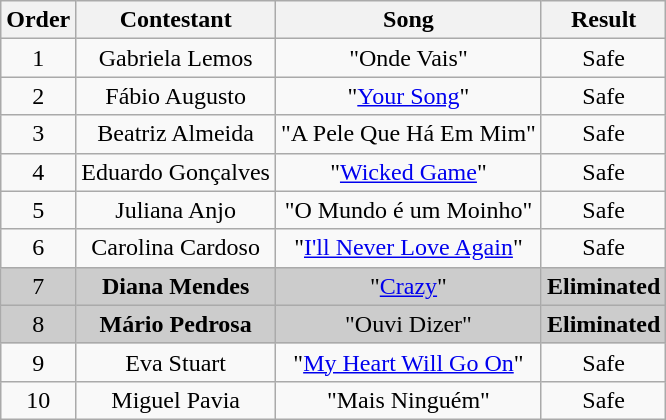<table class="wikitable plainrowheaders" style="text-align:center;">
<tr>
<th>Order</th>
<th>Contestant</th>
<th>Song</th>
<th>Result</th>
</tr>
<tr>
<td>1</td>
<td>Gabriela Lemos</td>
<td>"Onde Vais"</td>
<td>Safe</td>
</tr>
<tr>
<td>2</td>
<td>Fábio Augusto</td>
<td>"<a href='#'>Your Song</a>"</td>
<td>Safe</td>
</tr>
<tr>
<td>3</td>
<td>Beatriz Almeida</td>
<td>"A Pele Que Há Em Mim"</td>
<td>Safe</td>
</tr>
<tr>
<td>4</td>
<td>Eduardo Gonçalves</td>
<td>"<a href='#'>Wicked Game</a>"</td>
<td>Safe</td>
</tr>
<tr>
<td>5</td>
<td>Juliana Anjo</td>
<td>"O Mundo é um Moinho"</td>
<td>Safe</td>
</tr>
<tr>
<td>6</td>
<td>Carolina Cardoso</td>
<td>"<a href='#'>I'll Never Love Again</a>"</td>
<td>Safe</td>
</tr>
<tr style="background:#ccc;">
<td>7</td>
<td><strong>Diana Mendes</strong></td>
<td>"<a href='#'>Crazy</a>"</td>
<td><strong>Eliminated</strong></td>
</tr>
<tr style="background:#ccc;">
<td>8</td>
<td><strong>Mário Pedrosa</strong></td>
<td>"Ouvi Dizer"</td>
<td><strong>Eliminated</strong></td>
</tr>
<tr>
<td>9</td>
<td>Eva Stuart</td>
<td>"<a href='#'>My Heart Will Go On</a>"</td>
<td>Safe</td>
</tr>
<tr>
<td>10</td>
<td>Miguel Pavia</td>
<td>"Mais Ninguém"</td>
<td>Safe</td>
</tr>
</table>
